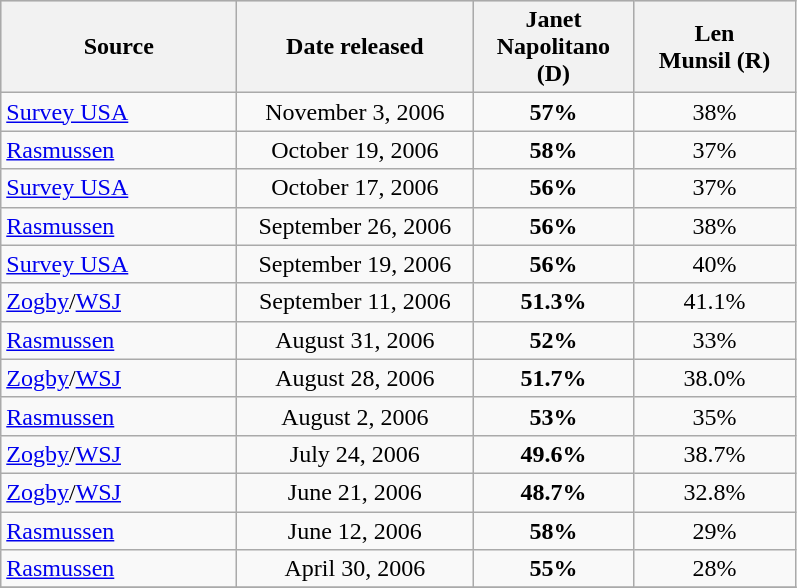<table class="wikitable" style="text-align:center">
<tr bgcolor=lightgrey>
<th width=150px>Source</th>
<th width=150px>Date released</th>
<th width=100px>Janet<br>Napolitano (D)</th>
<th width=100px>Len<br>Munsil (R)</th>
</tr>
<tr>
<td align=left><a href='#'>Survey USA</a></td>
<td>November 3, 2006</td>
<td><strong>57%</strong></td>
<td>38%</td>
</tr>
<tr>
<td align=left><a href='#'>Rasmussen</a></td>
<td>October 19, 2006</td>
<td><strong>58%</strong></td>
<td>37%</td>
</tr>
<tr>
<td align=left><a href='#'>Survey USA</a></td>
<td>October 17, 2006</td>
<td><strong>56%</strong></td>
<td>37%</td>
</tr>
<tr>
<td align=left><a href='#'>Rasmussen</a></td>
<td>September 26, 2006</td>
<td><strong>56%</strong></td>
<td>38%</td>
</tr>
<tr>
<td align=left><a href='#'>Survey USA</a></td>
<td>September 19, 2006</td>
<td><strong>56%</strong></td>
<td>40%</td>
</tr>
<tr>
<td align=left><a href='#'>Zogby</a>/<a href='#'>WSJ</a></td>
<td>September 11, 2006</td>
<td><strong>51.3%</strong></td>
<td>41.1%</td>
</tr>
<tr>
<td align=left><a href='#'>Rasmussen</a></td>
<td>August 31, 2006</td>
<td><strong>52%</strong></td>
<td>33%</td>
</tr>
<tr>
<td align=left><a href='#'>Zogby</a>/<a href='#'>WSJ</a></td>
<td>August 28, 2006</td>
<td><strong>51.7%</strong></td>
<td>38.0%</td>
</tr>
<tr>
<td align=left><a href='#'>Rasmussen</a></td>
<td>August 2, 2006</td>
<td><strong>53%</strong></td>
<td>35%</td>
</tr>
<tr>
<td align=left><a href='#'>Zogby</a>/<a href='#'>WSJ</a></td>
<td>July 24, 2006</td>
<td><strong>49.6%</strong></td>
<td>38.7%</td>
</tr>
<tr>
<td align=left><a href='#'>Zogby</a>/<a href='#'>WSJ</a></td>
<td>June 21, 2006</td>
<td><strong>48.7%</strong></td>
<td>32.8%</td>
</tr>
<tr>
<td align=left><a href='#'>Rasmussen</a></td>
<td>June 12, 2006</td>
<td><strong>58%</strong></td>
<td>29%</td>
</tr>
<tr>
<td align=left><a href='#'>Rasmussen</a></td>
<td>April 30, 2006</td>
<td><strong>55%</strong></td>
<td>28%</td>
</tr>
<tr>
</tr>
</table>
